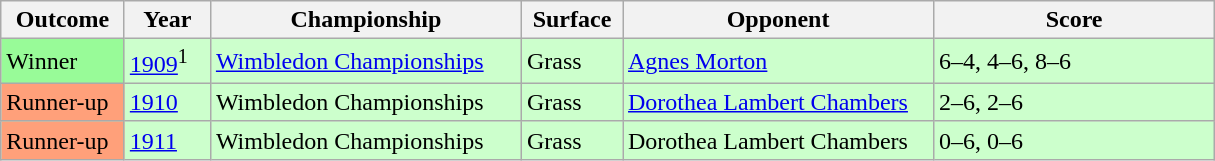<table class="sortable wikitable">
<tr>
<th style="width:75px">Outcome</th>
<th style="width:50px">Year</th>
<th style="width:200px">Championship</th>
<th style="width:60px">Surface</th>
<th style="width:200px">Opponent</th>
<th style="width:180px" class="unsortable">Score</th>
</tr>
<tr style="background:#ccffcc">
<td style="background:#98FB98">Winner</td>
<td><a href='#'>1909</a><sup>1</sup></td>
<td><a href='#'>Wimbledon Championships</a></td>
<td>Grass</td>
<td> <a href='#'>Agnes Morton</a></td>
<td>6–4, 4–6, 8–6</td>
</tr>
<tr style="background:#ccffcc">
<td style="background:#FFA07A">Runner-up</td>
<td><a href='#'>1910</a></td>
<td>Wimbledon Championships</td>
<td>Grass</td>
<td> <a href='#'>Dorothea Lambert Chambers</a></td>
<td>2–6, 2–6</td>
</tr>
<tr style="background:#ccffcc">
<td style="background:#FFA07A">Runner-up</td>
<td><a href='#'>1911</a></td>
<td>Wimbledon Championships</td>
<td>Grass</td>
<td> Dorothea Lambert Chambers</td>
<td>0–6, 0–6</td>
</tr>
</table>
